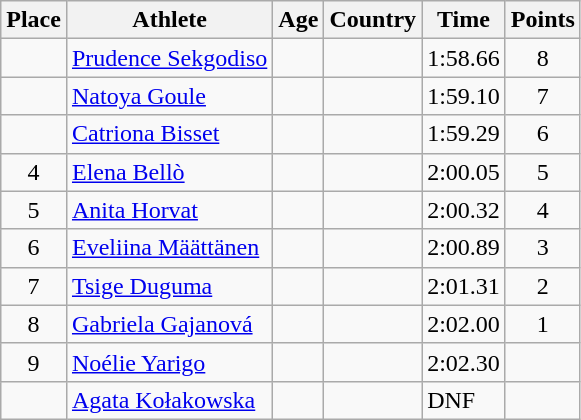<table class="wikitable mw-datatable sortable">
<tr>
<th>Place</th>
<th>Athlete</th>
<th>Age</th>
<th>Country</th>
<th>Time</th>
<th>Points</th>
</tr>
<tr>
<td align=center></td>
<td><a href='#'>Prudence Sekgodiso</a></td>
<td></td>
<td></td>
<td>1:58.66</td>
<td align=center>8</td>
</tr>
<tr>
<td align=center></td>
<td><a href='#'>Natoya Goule</a></td>
<td></td>
<td></td>
<td>1:59.10</td>
<td align=center>7</td>
</tr>
<tr>
<td align=center></td>
<td><a href='#'>Catriona Bisset</a></td>
<td></td>
<td></td>
<td>1:59.29</td>
<td align=center>6</td>
</tr>
<tr>
<td align=center>4</td>
<td><a href='#'>Elena Bellò</a></td>
<td></td>
<td></td>
<td>2:00.05</td>
<td align=center>5</td>
</tr>
<tr>
<td align=center>5</td>
<td><a href='#'>Anita Horvat</a></td>
<td></td>
<td></td>
<td>2:00.32</td>
<td align=center>4</td>
</tr>
<tr>
<td align=center>6</td>
<td><a href='#'>Eveliina Määttänen</a></td>
<td></td>
<td></td>
<td>2:00.89</td>
<td align=center>3</td>
</tr>
<tr>
<td align=center>7</td>
<td><a href='#'>Tsige Duguma</a></td>
<td></td>
<td></td>
<td>2:01.31</td>
<td align=center>2</td>
</tr>
<tr>
<td align=center>8</td>
<td><a href='#'>Gabriela Gajanová</a></td>
<td></td>
<td></td>
<td>2:02.00</td>
<td align=center>1</td>
</tr>
<tr>
<td align=center>9</td>
<td><a href='#'>Noélie Yarigo</a></td>
<td></td>
<td></td>
<td>2:02.30</td>
<td align=center></td>
</tr>
<tr>
<td align=center></td>
<td><a href='#'>Agata Kołakowska</a></td>
<td></td>
<td></td>
<td>DNF</td>
<td align=center></td>
</tr>
</table>
